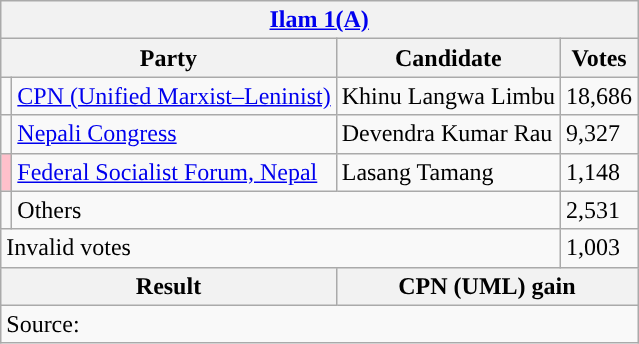<table class="wikitable">
<tr>
<th colspan="4"><a href='#'>Ilam 1(A)</a></th>
</tr>
<tr>
<th colspan="2">Party</th>
<th>Candidate</th>
<th>Votes</th>
</tr>
<tr>
<td style="background-color:"></td>
<td><a href='#'>CPN (Unified Marxist–Leninist)</a></td>
<td>Khinu Langwa Limbu</td>
<td>18,686</td>
</tr>
<tr>
<td style="background-color:"></td>
<td><a href='#'>Nepali Congress</a></td>
<td>Devendra Kumar Rau</td>
<td>9,327</td>
</tr>
<tr>
<td style="background-color:#ffc0cb"></td>
<td><a href='#'>Federal Socialist Forum, Nepal</a></td>
<td>Lasang Tamang</td>
<td>1,148</td>
</tr>
<tr>
<td></td>
<td colspan="2">Others</td>
<td>2,531</td>
</tr>
<tr>
<td colspan="3">Invalid votes</td>
<td>1,003</td>
</tr>
<tr>
<th colspan="2">Result</th>
<th colspan="2">CPN (UML) gain</th>
</tr>
<tr>
<td colspan="4">Source: </td>
</tr>
</table>
